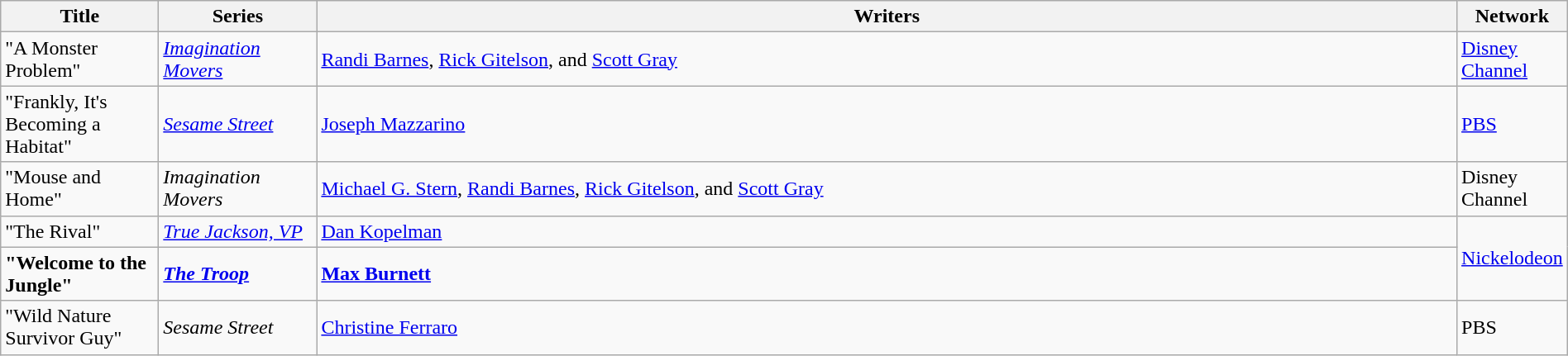<table class="wikitable" style="width:100%;">
<tr>
<th style="width:120px;">Title</th>
<th style="width:120px;">Series</th>
<th>Writers</th>
<th style="width:80px;">Network</th>
</tr>
<tr>
<td>"A Monster Problem"</td>
<td><em><a href='#'>Imagination Movers</a></em></td>
<td><a href='#'>Randi Barnes</a>, <a href='#'>Rick Gitelson</a>, and <a href='#'>Scott Gray</a></td>
<td><a href='#'>Disney Channel</a></td>
</tr>
<tr>
<td>"Frankly, It's Becoming a Habitat"</td>
<td><em><a href='#'>Sesame Street</a></em></td>
<td><a href='#'>Joseph Mazzarino</a></td>
<td><a href='#'>PBS</a></td>
</tr>
<tr>
<td>"Mouse and Home"</td>
<td><em>Imagination Movers</em></td>
<td><a href='#'>Michael G. Stern</a>, <a href='#'>Randi Barnes</a>, <a href='#'>Rick Gitelson</a>, and <a href='#'>Scott Gray</a></td>
<td>Disney Channel</td>
</tr>
<tr>
<td>"The Rival"</td>
<td><em><a href='#'>True Jackson, VP</a></em></td>
<td><a href='#'>Dan Kopelman</a></td>
<td rowspan=2><a href='#'>Nickelodeon</a></td>
</tr>
<tr>
<td><strong>"Welcome to the Jungle"</strong></td>
<td><strong><em><a href='#'>The Troop</a></em></strong></td>
<td><strong><a href='#'>Max Burnett</a></strong></td>
</tr>
<tr>
<td>"Wild Nature Survivor Guy"</td>
<td><em>Sesame Street</em></td>
<td><a href='#'>Christine Ferraro</a></td>
<td>PBS</td>
</tr>
</table>
